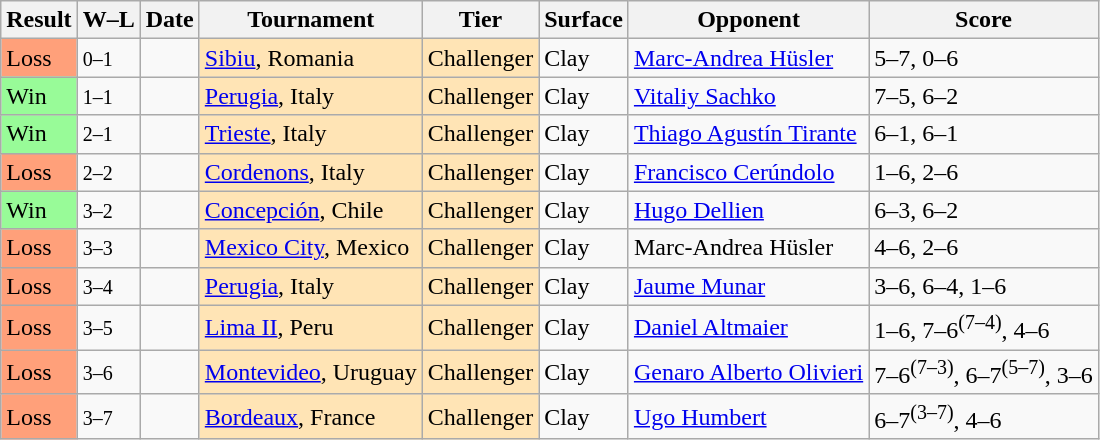<table class="sortable wikitable nowrap">
<tr>
<th>Result</th>
<th class="unsortable">W–L</th>
<th>Date</th>
<th>Tournament</th>
<th>Tier</th>
<th>Surface</th>
<th>Opponent</th>
<th class="unsortable">Score</th>
</tr>
<tr>
<td bgcolor=ffa07a>Loss</td>
<td><small>0–1</small></td>
<td><a href='#'></a></td>
<td style="background:moccasin;"><a href='#'>Sibiu</a>, Romania</td>
<td style="background:moccasin;">Challenger</td>
<td>Clay</td>
<td> <a href='#'>Marc-Andrea Hüsler</a></td>
<td>5–7, 0–6</td>
</tr>
<tr>
<td bgcolor=98fb98>Win</td>
<td><small>1–1</small></td>
<td><a href='#'></a></td>
<td style="background:moccasin;"><a href='#'>Perugia</a>, Italy</td>
<td style="background:moccasin;">Challenger</td>
<td>Clay</td>
<td> <a href='#'>Vitaliy Sachko</a></td>
<td>7–5, 6–2</td>
</tr>
<tr>
<td bgcolor=98fb98>Win</td>
<td><small>2–1</small></td>
<td><a href='#'></a></td>
<td style="background:moccasin;"><a href='#'>Trieste</a>, Italy</td>
<td style="background:moccasin;">Challenger</td>
<td>Clay</td>
<td> <a href='#'>Thiago Agustín Tirante</a></td>
<td>6–1, 6–1</td>
</tr>
<tr>
<td bgcolor=ffa07a>Loss</td>
<td><small>2–2</small></td>
<td><a href='#'></a></td>
<td style="background:moccasin;"><a href='#'>Cordenons</a>, Italy</td>
<td style="background:moccasin;">Challenger</td>
<td>Clay</td>
<td> <a href='#'>Francisco Cerúndolo</a></td>
<td>1–6, 2–6</td>
</tr>
<tr>
<td bgcolor=98fb98>Win</td>
<td><small>3–2</small></td>
<td><a href='#'></a></td>
<td style="background:moccasin;"><a href='#'>Concepción</a>, Chile</td>
<td style="background:moccasin;">Challenger</td>
<td>Clay</td>
<td> <a href='#'>Hugo Dellien</a></td>
<td>6–3, 6–2</td>
</tr>
<tr>
<td bgcolor=ffa07a>Loss</td>
<td><small>3–3</small></td>
<td><a href='#'></a></td>
<td style="background:moccasin;"><a href='#'>Mexico City</a>, Mexico</td>
<td style="background:moccasin;">Challenger</td>
<td>Clay</td>
<td> Marc-Andrea Hüsler</td>
<td>4–6, 2–6</td>
</tr>
<tr>
<td bgcolor=ffa07a>Loss</td>
<td><small>3–4</small></td>
<td><a href='#'></a></td>
<td style="background:moccasin;"><a href='#'>Perugia</a>, Italy</td>
<td style="background:moccasin;">Challenger</td>
<td>Clay</td>
<td> <a href='#'>Jaume Munar</a></td>
<td>3–6, 6–4, 1–6</td>
</tr>
<tr>
<td bgcolor=ffa07a>Loss</td>
<td><small>3–5</small></td>
<td><a href='#'></a></td>
<td style="background:moccasin;"><a href='#'>Lima II</a>, Peru</td>
<td style="background:moccasin;">Challenger</td>
<td>Clay</td>
<td> <a href='#'>Daniel Altmaier</a></td>
<td>1–6, 7–6<sup>(7–4)</sup>, 4–6</td>
</tr>
<tr>
<td bgcolor=ffa07a>Loss</td>
<td><small>3–6</small></td>
<td><a href='#'></a></td>
<td style="background:moccasin;"><a href='#'>Montevideo</a>, Uruguay</td>
<td style="background:moccasin;">Challenger</td>
<td>Clay</td>
<td> <a href='#'>Genaro Alberto Olivieri</a></td>
<td>7–6<sup>(7–3)</sup>, 6–7<sup>(5–7)</sup>, 3–6</td>
</tr>
<tr>
<td bgcolor=ffa07a>Loss</td>
<td><small>3–7</small></td>
<td><a href='#'></a></td>
<td style="background:moccasin;"><a href='#'>Bordeaux</a>, France</td>
<td style="background:moccasin;">Challenger</td>
<td>Clay</td>
<td> <a href='#'>Ugo Humbert</a></td>
<td>6–7<sup>(3–7)</sup>, 4–6</td>
</tr>
</table>
